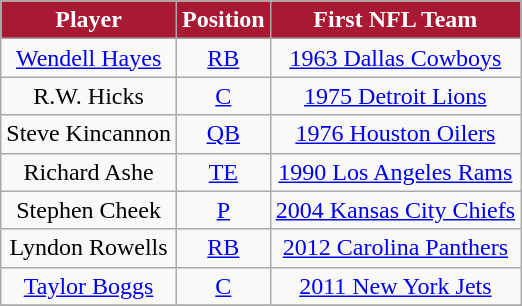<table class="wikitable">
<tr align="center" style="background:#A81933;color:#FFFFFF;">
<td><strong>Player</strong></td>
<td><strong>Position</strong></td>
<td><strong>First NFL Team</strong></td>
</tr>
<tr align="center" bgcolor="">
<td><a href='#'>Wendell Hayes</a></td>
<td><a href='#'>RB</a></td>
<td><a href='#'>1963 Dallas Cowboys</a></td>
</tr>
<tr align="center" bgcolor="">
<td>R.W. Hicks</td>
<td><a href='#'>C</a></td>
<td><a href='#'>1975 Detroit Lions</a></td>
</tr>
<tr align="center" bgcolor="">
<td>Steve Kincannon</td>
<td><a href='#'>QB</a></td>
<td><a href='#'>1976 Houston Oilers</a></td>
</tr>
<tr align="center" bgcolor="">
<td>Richard Ashe</td>
<td><a href='#'>TE</a></td>
<td><a href='#'>1990 Los Angeles Rams</a></td>
</tr>
<tr align="center" bgcolor="">
<td>Stephen Cheek</td>
<td><a href='#'>P</a></td>
<td><a href='#'>2004 Kansas City Chiefs</a></td>
</tr>
<tr align="center" bgcolor="">
<td>Lyndon Rowells</td>
<td><a href='#'>RB</a></td>
<td><a href='#'>2012 Carolina Panthers</a></td>
</tr>
<tr align="center" bgcolor="">
<td><a href='#'>Taylor Boggs</a></td>
<td><a href='#'>C</a></td>
<td><a href='#'>2011 New York Jets</a></td>
</tr>
<tr>
</tr>
</table>
